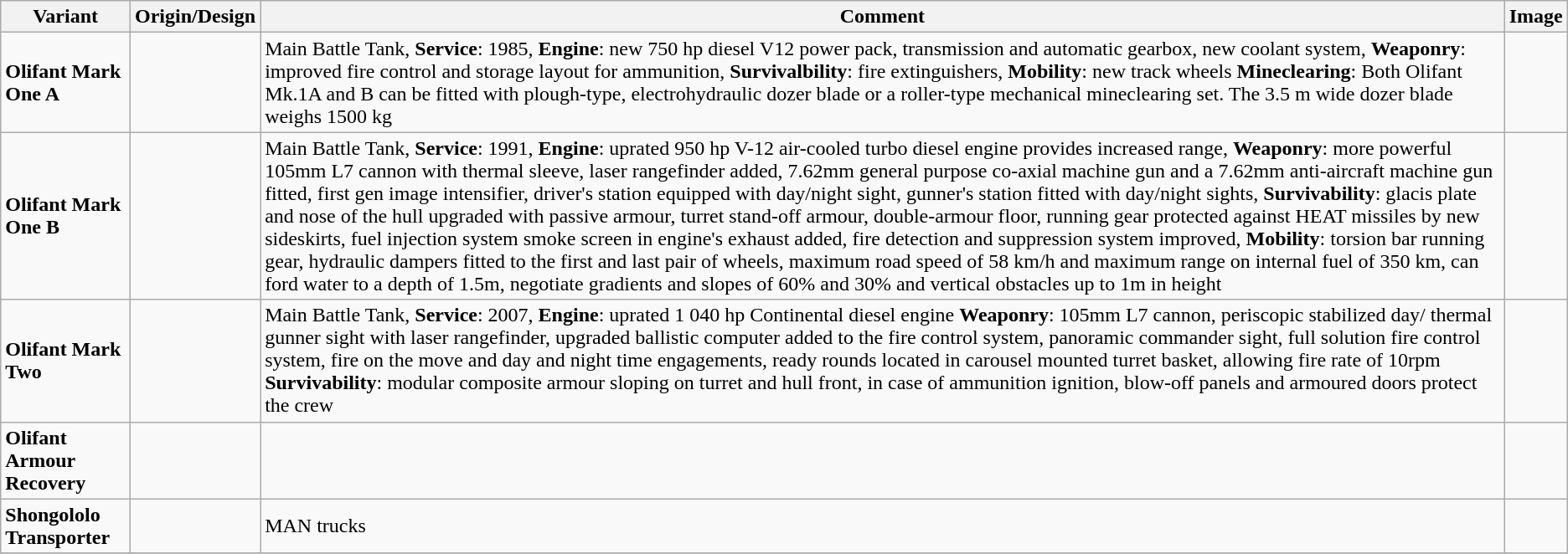<table class="wikitable sortable">
<tr>
<th>Variant</th>
<th>Origin/Design</th>
<th>Comment</th>
<th>Image</th>
</tr>
<tr>
<td><strong>Olifant Mark One A</strong></td>
<td></td>
<td>Main Battle Tank, <strong>Service</strong>: 1985, <strong>Engine</strong>: new 750 hp diesel V12 power pack, transmission and automatic gearbox, new coolant system, <strong>Weaponry</strong>: improved fire control and storage layout for ammunition, <strong>Survivalbility</strong>: fire extinguishers, <strong>Mobility</strong>: new track wheels <strong>Mineclearing</strong>: Both Olifant Mk.1A and B can be fitted with plough-type, electrohydraulic dozer blade or a roller-type mechanical mineclearing set. The 3.5 m wide dozer blade weighs 1500 kg</td>
<td></td>
</tr>
<tr>
<td><strong>Olifant Mark One B</strong></td>
<td></td>
<td>Main Battle Tank, <strong>Service</strong>: 1991, <strong>Engine</strong>: uprated  950 hp V-12 air-cooled turbo diesel engine provides increased range, <strong>Weaponry</strong>: more powerful 105mm L7 cannon with thermal sleeve, laser rangefinder added, 7.62mm general purpose co-axial machine gun and a 7.62mm anti-aircraft machine gun fitted, first gen image intensifier, driver's station equipped with day/night sight, gunner's station fitted with day/night sights, <strong>Survivability</strong>: glacis plate and nose of the hull upgraded with passive armour, turret stand-off armour, double-armour floor, running gear protected against HEAT missiles by new sideskirts,  fuel injection system smoke screen in engine's exhaust added, fire detection and suppression system improved, <strong>Mobility</strong>: torsion bar running gear, hydraulic dampers fitted to the first and last pair of wheels, maximum road speed of 58 km/h and maximum range on internal fuel of 350 km, can ford water to a depth of 1.5m, negotiate gradients and slopes of 60% and 30% and vertical obstacles up to 1m in height</td>
<td></td>
</tr>
<tr>
<td><strong>Olifant Mark Two</strong></td>
<td></td>
<td>Main Battle Tank, <strong>Service</strong>: 2007, <strong>Engine</strong>: uprated 1 040 hp Continental diesel engine <strong>Weaponry</strong>: 105mm L7 cannon, periscopic stabilized day/ thermal gunner sight with laser rangefinder, upgraded ballistic computer added to the fire control system, panoramic commander sight, full solution fire control system, fire on the move and day and night time engagements, ready rounds located in carousel mounted turret basket, allowing  fire rate of 10rpm <strong>Survivability</strong>: modular composite armour sloping on turret and hull front, in case of ammunition ignition, blow-off panels and armoured doors protect the crew</td>
<td></td>
</tr>
<tr>
<td><strong>Olifant Armour Recovery</strong></td>
<td></td>
<td></td>
<td></td>
</tr>
<tr>
<td><strong>Shongololo Transporter</strong></td>
<td></td>
<td>MAN trucks</td>
<td></td>
</tr>
<tr>
</tr>
</table>
